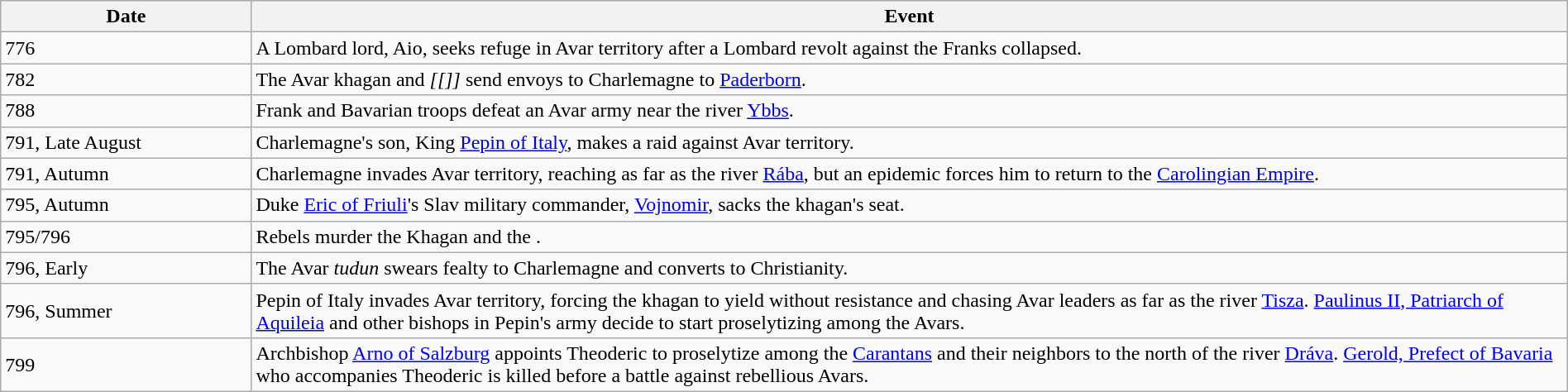<table class="wikitable" width="100%">
<tr>
<th width="16%">Date</th>
<th width="84%">Event</th>
</tr>
<tr>
<td>776</td>
<td>A Lombard lord, Aio, seeks refuge in Avar territory after a Lombard revolt against the Franks collapsed.</td>
</tr>
<tr>
<td>782</td>
<td>The Avar khagan and <em>[[]]</em> send envoys to Charlemagne to <a href='#'>Paderborn</a>.</td>
</tr>
<tr>
<td>788</td>
<td>Frank and Bavarian troops defeat an Avar army near the river <a href='#'>Ybbs</a>.</td>
</tr>
<tr>
<td>791, Late August</td>
<td>Charlemagne's son, King <a href='#'>Pepin of Italy</a>, makes a raid against Avar territory.</td>
</tr>
<tr>
<td>791, Autumn</td>
<td>Charlemagne invades Avar territory, reaching as far as the river <a href='#'>Rába</a>, but an epidemic forces him to return to the <a href='#'>Carolingian Empire</a>.</td>
</tr>
<tr>
<td>795, Autumn</td>
<td>Duke <a href='#'>Eric of Friuli</a>'s Slav military commander, <a href='#'>Vojnomir</a>, sacks the khagan's seat.</td>
</tr>
<tr>
<td>795/796</td>
<td>Rebels murder the Khagan and the <em></em>.</td>
</tr>
<tr>
<td>796, Early</td>
<td>The Avar <em>tudun</em> swears fealty to Charlemagne and converts to Christianity.</td>
</tr>
<tr>
<td>796, Summer</td>
<td>Pepin of Italy invades Avar territory, forcing the khagan to yield without resistance and chasing Avar leaders as far as the river <a href='#'>Tisza</a>. <a href='#'>Paulinus II, Patriarch of Aquileia</a> and other bishops in Pepin's army decide to start proselytizing among the Avars.</td>
</tr>
<tr>
<td>799</td>
<td>Archbishop <a href='#'>Arno of Salzburg</a> appoints Theoderic to proselytize among the <a href='#'>Carantans</a> and their neighbors to the north of the river <a href='#'>Dráva</a>. <a href='#'>Gerold, Prefect of Bavaria</a> who accompanies Theoderic is killed before a battle against rebellious Avars.</td>
</tr>
</table>
